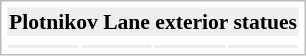<table style="margin:1em auto; padding:2px; border: 1px solid #BBB; text-align:center; font-size:90%">
<tr>
<th colspan="4" style="background:#EEE">Plotnikov Lane exterior statues</th>
</tr>
<tr>
<td></td>
<td></td>
<td></td>
<td></td>
</tr>
<tr style="background:#EEE">
<td></td>
<td></td>
<td></td>
<td></td>
</tr>
</table>
